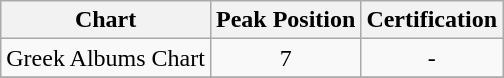<table class="wikitable">
<tr>
<th align="left">Chart</th>
<th align="left">Peak Position</th>
<th align="left">Certification</th>
</tr>
<tr>
<td align="center">Greek Albums Chart</td>
<td align="center">7</td>
<td align="center">-</td>
</tr>
<tr>
</tr>
</table>
